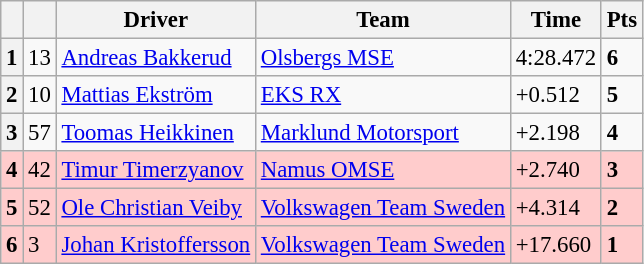<table class=wikitable style="font-size:95%">
<tr>
<th></th>
<th></th>
<th>Driver</th>
<th>Team</th>
<th>Time</th>
<th>Pts</th>
</tr>
<tr>
<th>1</th>
<td>13</td>
<td> <a href='#'>Andreas Bakkerud</a></td>
<td><a href='#'>Olsbergs MSE</a></td>
<td>4:28.472</td>
<td><strong>6</strong></td>
</tr>
<tr>
<th>2</th>
<td>10</td>
<td> <a href='#'>Mattias Ekström</a></td>
<td><a href='#'>EKS RX</a></td>
<td>+0.512</td>
<td><strong>5</strong></td>
</tr>
<tr>
<th>3</th>
<td>57</td>
<td> <a href='#'>Toomas Heikkinen</a></td>
<td><a href='#'>Marklund Motorsport</a></td>
<td>+2.198</td>
<td><strong>4</strong></td>
</tr>
<tr>
<th style="background:#ffcccc;">4</th>
<td style="background:#ffcccc;">42</td>
<td style="background:#ffcccc;"> <a href='#'>Timur Timerzyanov</a></td>
<td style="background:#ffcccc;"><a href='#'>Namus OMSE</a></td>
<td style="background:#ffcccc;">+2.740</td>
<td style="background:#ffcccc;"><strong>3</strong></td>
</tr>
<tr>
<th style="background:#ffcccc;">5</th>
<td style="background:#ffcccc;">52</td>
<td style="background:#ffcccc;"> <a href='#'>Ole Christian Veiby</a></td>
<td style="background:#ffcccc;"><a href='#'>Volkswagen Team Sweden</a></td>
<td style="background:#ffcccc;">+4.314</td>
<td style="background:#ffcccc;"><strong>2</strong></td>
</tr>
<tr>
<th style="background:#ffcccc;">6</th>
<td style="background:#ffcccc;">3</td>
<td style="background:#ffcccc;"> <a href='#'>Johan Kristoffersson</a></td>
<td style="background:#ffcccc;"><a href='#'>Volkswagen Team Sweden</a></td>
<td style="background:#ffcccc;">+17.660</td>
<td style="background:#ffcccc;"><strong>1</strong></td>
</tr>
</table>
